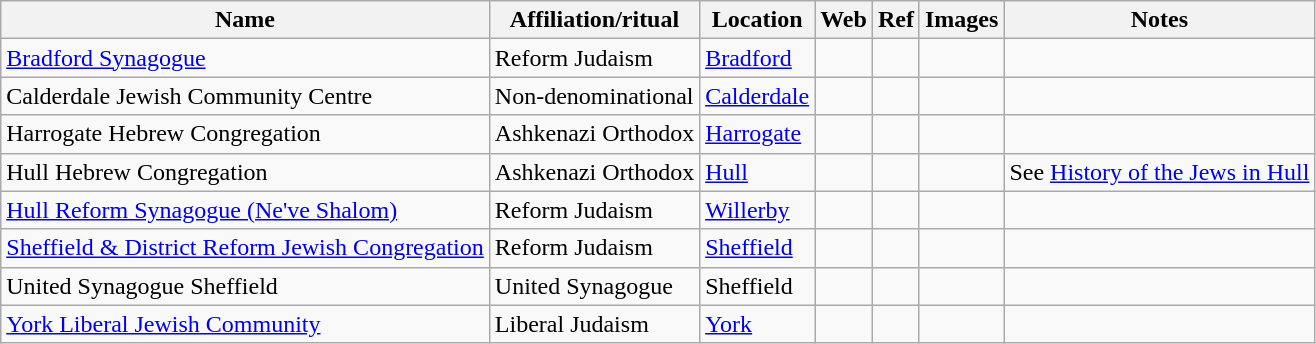<table class="wikitable sortable">
<tr>
<th>Name</th>
<th>Affiliation/ritual</th>
<th>Location</th>
<th>Web</th>
<th>Ref</th>
<th>Images</th>
<th>Notes</th>
</tr>
<tr>
<td><a href='#'>Bradford Synagogue</a></td>
<td>Reform Judaism</td>
<td><a href='#'>Bradford</a></td>
<td></td>
<td></td>
<td></td>
<td></td>
</tr>
<tr>
<td>Calderdale Jewish Community Centre</td>
<td>Non-denominational</td>
<td><a href='#'>Calderdale</a></td>
<td></td>
<td></td>
<td></td>
</tr>
<tr>
<td>Harrogate Hebrew Congregation</td>
<td>Ashkenazi Orthodox</td>
<td><a href='#'>Harrogate</a></td>
<td></td>
<td></td>
<td></td>
<td></td>
</tr>
<tr>
<td>Hull Hebrew Congregation</td>
<td>Ashkenazi Orthodox</td>
<td><a href='#'>Hull</a></td>
<td></td>
<td></td>
<td></td>
<td>See <a href='#'>History of the Jews in Hull</a></td>
</tr>
<tr>
<td><a href='#'>Hull Reform Synagogue (Ne've Shalom)</a></td>
<td>Reform Judaism</td>
<td><a href='#'>Willerby</a></td>
<td></td>
<td></td>
<td></td>
<td></td>
</tr>
<tr>
<td><a href='#'>Sheffield & District Reform Jewish Congregation</a></td>
<td>Reform Judaism</td>
<td><a href='#'>Sheffield</a></td>
<td></td>
<td></td>
<td></td>
<td></td>
</tr>
<tr>
<td>United Synagogue Sheffield</td>
<td>United Synagogue</td>
<td>Sheffield</td>
<td></td>
<td></td>
<td></td>
<td></td>
</tr>
<tr>
<td><a href='#'>York Liberal Jewish Community</a></td>
<td>Liberal Judaism</td>
<td><a href='#'>York</a></td>
<td></td>
<td></td>
<td></td>
<td></td>
</tr>
</table>
